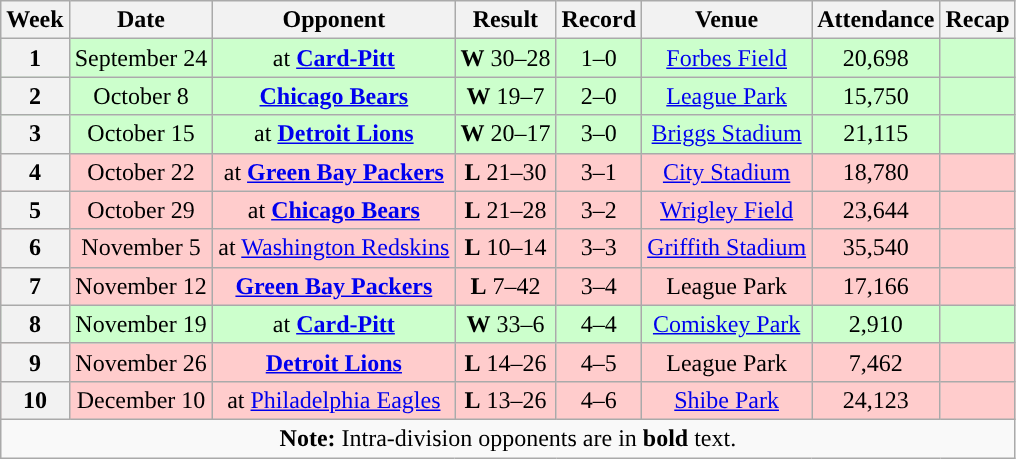<table class="wikitable" style="text-align:center">
<tr>
<th>Week</th>
<th>Date</th>
<th>Opponent</th>
<th>Result</th>
<th>Record</th>
<th>Venue</th>
<th>Attendance</th>
<th>Recap</th>
</tr>
<tr style="background:#cfc">
<th>1</th>
<td>September 24</td>
<td>at <strong><a href='#'>Card-Pitt</a></strong></td>
<td><strong>W</strong> 30–28</td>
<td>1–0</td>
<td><a href='#'>Forbes Field</a></td>
<td>20,698</td>
<td></td>
</tr>
<tr style="background:#cfc">
<th>2</th>
<td>October 8</td>
<td><strong><a href='#'>Chicago Bears</a></strong></td>
<td><strong>W</strong> 19–7</td>
<td>2–0</td>
<td><a href='#'>League Park</a></td>
<td>15,750</td>
<td></td>
</tr>
<tr style="background:#cfc">
<th>3</th>
<td>October 15</td>
<td>at <strong><a href='#'>Detroit Lions</a></strong></td>
<td><strong>W</strong> 20–17</td>
<td>3–0</td>
<td><a href='#'>Briggs Stadium</a></td>
<td>21,115</td>
<td></td>
</tr>
<tr style="background:#fcc">
<th>4</th>
<td>October 22</td>
<td>at <strong><a href='#'>Green Bay Packers</a></strong></td>
<td><strong>L</strong> 21–30</td>
<td>3–1</td>
<td><a href='#'>City Stadium</a></td>
<td>18,780</td>
<td></td>
</tr>
<tr style="background:#fcc">
<th>5</th>
<td>October 29</td>
<td>at <strong><a href='#'>Chicago Bears</a></strong></td>
<td><strong>L</strong> 21–28</td>
<td>3–2</td>
<td><a href='#'>Wrigley Field</a></td>
<td>23,644</td>
<td></td>
</tr>
<tr style="background:#fcc">
<th>6</th>
<td>November 5</td>
<td>at <a href='#'>Washington Redskins</a></td>
<td><strong>L</strong> 10–14</td>
<td>3–3</td>
<td><a href='#'>Griffith Stadium</a></td>
<td>35,540</td>
<td></td>
</tr>
<tr style="background:#fcc">
<th>7</th>
<td>November 12</td>
<td><strong><a href='#'>Green Bay Packers</a></strong></td>
<td><strong>L</strong> 7–42</td>
<td>3–4</td>
<td>League Park</td>
<td>17,166</td>
<td></td>
</tr>
<tr style="background:#cfc">
<th>8</th>
<td>November 19</td>
<td>at <strong><a href='#'>Card-Pitt</a></strong></td>
<td><strong>W</strong> 33–6</td>
<td>4–4</td>
<td><a href='#'>Comiskey Park</a></td>
<td>2,910</td>
<td></td>
</tr>
<tr style="background:#fcc">
<th>9</th>
<td>November 26</td>
<td><strong><a href='#'>Detroit Lions</a></strong></td>
<td><strong>L</strong> 14–26</td>
<td>4–5</td>
<td>League Park</td>
<td>7,462</td>
<td></td>
</tr>
<tr style="background:#fcc">
<th>10</th>
<td>December 10</td>
<td>at <a href='#'>Philadelphia Eagles</a></td>
<td><strong>L</strong> 13–26</td>
<td>4–6</td>
<td><a href='#'>Shibe Park</a></td>
<td>24,123</td>
<td></td>
</tr>
<tr>
<td colspan="8"><strong>Note:</strong> Intra-division opponents are in <strong>bold</strong> text.</td>
</tr>
</table>
